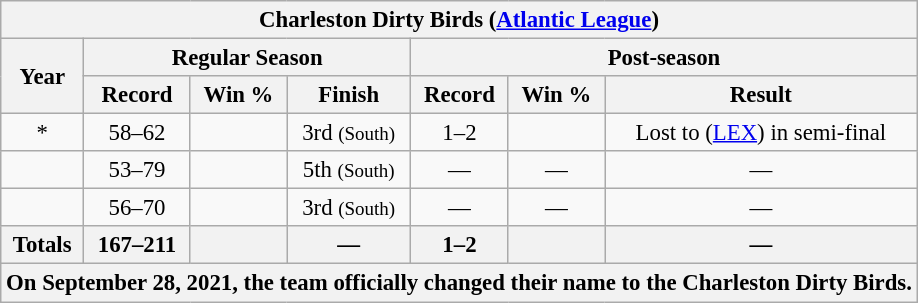<table class="wikitable" style="margin: 1em auto; font-size: 95%; text-align:center;">
<tr>
<th colspan="9">Charleston Dirty Birds (<a href='#'>Atlantic League</a>)</th>
</tr>
<tr>
<th rowspan="2">Year</th>
<th colspan="3">Regular Season</th>
<th colspan="6">Post-season</th>
</tr>
<tr>
<th>Record</th>
<th>Win %</th>
<th>Finish</th>
<th>Record</th>
<th>Win %</th>
<th>Result</th>
</tr>
<tr>
<td>*</td>
<td>58–62</td>
<td></td>
<td>3rd <small>(South)</small></td>
<td>1–2</td>
<td></td>
<td>Lost to (<a href='#'>LEX</a>) in semi-final</td>
</tr>
<tr>
<td></td>
<td>53–79</td>
<td></td>
<td>5th <small>(South)</small></td>
<td>—</td>
<td>—</td>
<td>—</td>
</tr>
<tr>
<td></td>
<td>56–70</td>
<td></td>
<td>3rd <small>(South)</small></td>
<td>—</td>
<td>—</td>
<td>—</td>
</tr>
<tr>
<th>Totals</th>
<th>167–211</th>
<th></th>
<th>—</th>
<th>1–2</th>
<th></th>
<th>—</th>
</tr>
<tr>
<th colspan="9"> On September 28, 2021, the team officially changed their name to the Charleston Dirty Birds.</th>
</tr>
</table>
